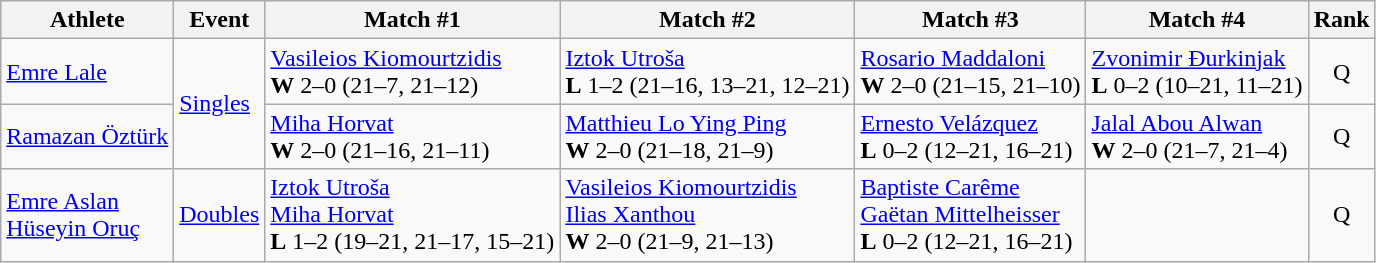<table class=wikitable>
<tr>
<th>Athlete</th>
<th>Event</th>
<th>Match #1</th>
<th>Match #2</th>
<th>Match #3</th>
<th>Match #4</th>
<th>Rank</th>
</tr>
<tr>
<td><a href='#'>Emre Lale</a></td>
<td rowspan=2><a href='#'>Singles</a></td>
<td> <a href='#'>Vasileios Kiomourtzidis</a><br><strong>W</strong> 2–0 (21–7, 21–12)</td>
<td> <a href='#'>Iztok Utroša</a><br><strong>L</strong> 1–2 (21–16, 13–21, 12–21)</td>
<td> <a href='#'>Rosario Maddaloni</a><br><strong>W</strong> 2–0 (21–15, 21–10)</td>
<td> <a href='#'>Zvonimir Đurkinjak</a><br><strong>L</strong> 0–2 (10–21, 11–21)</td>
<td align=center>Q</td>
</tr>
<tr>
<td><a href='#'>Ramazan Öztürk</a></td>
<td> <a href='#'>Miha Horvat</a><br><strong>W</strong> 2–0 (21–16, 21–11)</td>
<td> <a href='#'>Matthieu Lo Ying Ping</a><br><strong>W</strong> 2–0 (21–18, 21–9)</td>
<td> <a href='#'>Ernesto Velázquez</a><br><strong>L</strong> 0–2 (12–21, 16–21)</td>
<td> <a href='#'>Jalal Abou Alwan</a><br><strong>W</strong> 2–0 (21–7, 21–4)</td>
<td align=center>Q</td>
</tr>
<tr>
<td><a href='#'>Emre Aslan</a><br><a href='#'>Hüseyin Oruç</a></td>
<td><a href='#'>Doubles</a></td>
<td> <a href='#'>Iztok Utroša</a><br><a href='#'>Miha Horvat</a><br><strong>L</strong> 1–2 (19–21, 21–17, 15–21)</td>
<td> <a href='#'>Vasileios Kiomourtzidis</a><br><a href='#'>Ilias Xanthou</a><br><strong>W</strong> 2–0 (21–9, 21–13)</td>
<td> <a href='#'>Baptiste Carême</a><br><a href='#'>Gaëtan Mittelheisser</a><br><strong>L</strong> 0–2 (12–21, 16–21)</td>
<td></td>
<td align=center>Q</td>
</tr>
</table>
